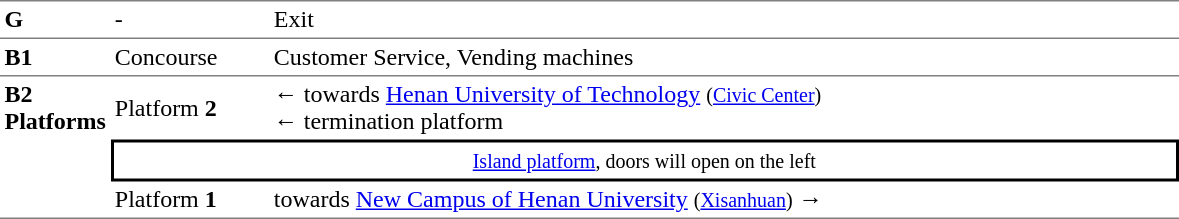<table table border=0 cellspacing=0 cellpadding=3>
<tr>
<td style="border-top:solid 1px gray;" width=50 valign=top><strong>G</strong></td>
<td style="border-top:solid 1px gray;" width=100 valign=top>-</td>
<td style="border-top:solid 1px gray;" width=600 valign=top>Exit</td>
</tr>
<tr>
<td style="border-bottom:solid 1px gray; border-top:solid 1px gray;" valign=top width=50><strong>B1</strong></td>
<td style="border-bottom:solid 1px gray; border-top:solid 1px gray;" valign=top width=100>Concourse<br></td>
<td style="border-bottom:solid 1px gray; border-top:solid 1px gray;" valign=top width=390>Customer Service, Vending machines</td>
</tr>
<tr>
<td style="border-bottom:solid 1px gray;" rowspan="3" valign=top><strong>B2<br>Platforms</strong></td>
<td>Platform <span> <strong>2</strong></span></td>
<td>←  towards <a href='#'>Henan University of Technology</a> <small>(<a href='#'>Civic Center</a>)</small> <br> ←  termination platform</td>
</tr>
<tr>
<td style="border-right:solid 2px black;border-left:solid 2px black;border-top:solid 2px black;border-bottom:solid 2px black;text-align:center;" colspan=2><small><a href='#'>Island platform</a>, doors will open on the left</small></td>
</tr>
<tr>
<td style="border-bottom:solid 1px gray;">Platform <span> <strong>1</strong></span></td>
<td style="border-bottom:solid 1px gray;">  towards <a href='#'>New Campus of Henan University</a> <small>(<a href='#'>Xisanhuan</a>)</small> →</td>
</tr>
</table>
